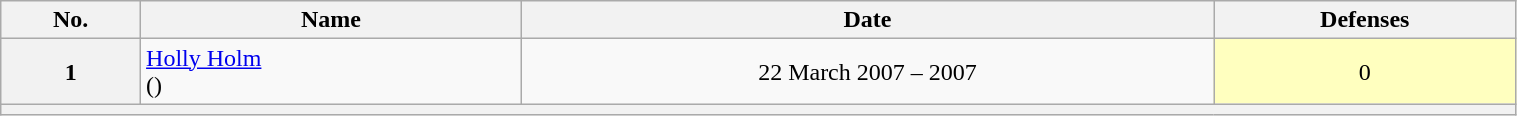<table class="wikitable sortable" style="width:80%;">
<tr>
<th>No.</th>
<th>Name</th>
<th>Date</th>
<th>Defenses</th>
</tr>
<tr>
<th>1</th>
<td align="left"><a href='#'>Holly Holm</a><br>()</td>
<td align="center">22 March 2007 – 2007</td>
<td style="background:#ffffbf;" align="center">0</td>
</tr>
<tr>
<th colspan=4></th>
</tr>
</table>
